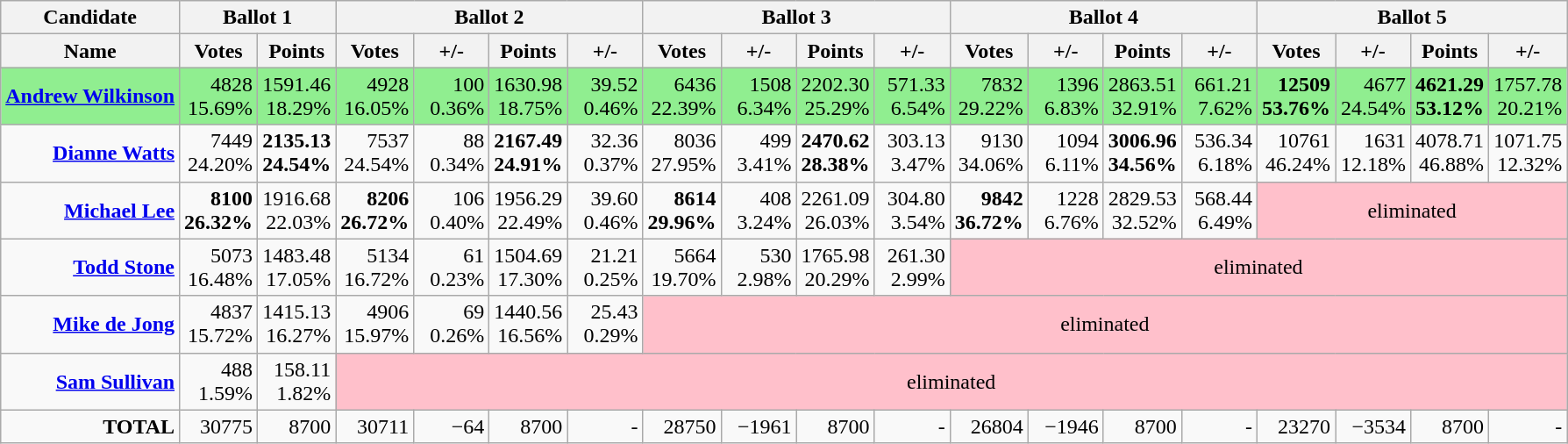<table class="wikitable">
<tr>
<th>Candidate</th>
<th colspan = "2">Ballot 1</th>
<th colspan = "4">Ballot 2</th>
<th colspan = "4">Ballot 3</th>
<th colspan = "4">Ballot 4</th>
<th colspan = "4">Ballot 5</th>
</tr>
<tr>
<th>Name</th>
<th style="width:50px;">Votes</th>
<th style="width:50px;">Points</th>
<th style="width:50px;">Votes</th>
<th style="width:50px;">+/-</th>
<th style="width:50px;">Points</th>
<th style="width:50px;">+/-</th>
<th style="width:50px;">Votes</th>
<th style="width:50px;">+/-</th>
<th style="width:50px;">Points</th>
<th style="width:50px;">+/-</th>
<th style="width:50px;">Votes</th>
<th style="width:50px;">+/-</th>
<th style="width:50px;">Points</th>
<th style="width:50px;">+/-</th>
<th style="width:50px;">Votes</th>
<th style="width:50px;">+/-</th>
<th style="width:50px;">Points</th>
<th style="width:50px;">+/-</th>
</tr>
<tr style="text-align:right;background:lightgreen;">
<td><strong><a href='#'>Andrew Wilkinson</a></strong></td>
<td>4828<br>15.69%</td>
<td>1591.46<br>18.29%</td>
<td>4928<br>16.05%</td>
<td>100<br>0.36%</td>
<td>1630.98<br>18.75%</td>
<td>39.52<br>0.46%</td>
<td>6436<br>22.39%</td>
<td>1508<br>6.34%</td>
<td>2202.30<br>25.29%</td>
<td>571.33<br>6.54%</td>
<td>7832<br>29.22%</td>
<td>1396<br>6.83%</td>
<td>2863.51<br>32.91%</td>
<td>661.21<br>7.62%</td>
<td><strong>12509<br>53.76%</strong></td>
<td>4677<br>24.54%</td>
<td><strong>4621.29<br>53.12%</strong></td>
<td>1757.78<br>20.21%</td>
</tr>
<tr style="text-align:right;">
<td><strong><a href='#'>Dianne Watts</a></strong></td>
<td>7449<br>24.20%</td>
<td><strong>2135.13<br>24.54%</strong></td>
<td>7537<br>24.54%</td>
<td>88<br>0.34%</td>
<td><strong>2167.49<br>24.91%</strong></td>
<td>32.36<br>0.37%</td>
<td>8036<br>27.95%</td>
<td>499<br>3.41%</td>
<td><strong>2470.62<br>28.38%</strong></td>
<td>303.13<br>3.47%</td>
<td>9130<br>34.06%</td>
<td>1094<br>6.11%</td>
<td><strong>3006.96<br>34.56%</strong></td>
<td>536.34<br>6.18%</td>
<td>10761<br>46.24%</td>
<td>1631<br>12.18%</td>
<td>4078.71<br>46.88%</td>
<td>1071.75<br>12.32%</td>
</tr>
<tr style="text-align:right;">
<td><strong><a href='#'>Michael Lee</a></strong></td>
<td><strong>8100<br>26.32%</strong></td>
<td>1916.68<br>22.03%</td>
<td><strong>8206<br>26.72%</strong></td>
<td>106<br>0.40%</td>
<td>1956.29<br>22.49%</td>
<td>39.60<br>0.46%</td>
<td><strong>8614<br>29.96%</strong></td>
<td>408<br>3.24%</td>
<td>2261.09<br>26.03%</td>
<td>304.80<br>3.54%</td>
<td><strong>9842<br>36.72%</strong></td>
<td>1228<br>6.76%</td>
<td>2829.53<br>32.52%</td>
<td>568.44<br>6.49%</td>
<td style="text-align:center; background:pink" colspan=4>eliminated</td>
</tr>
<tr style="text-align:right;">
<td><strong><a href='#'>Todd Stone</a></strong></td>
<td>5073<br>16.48%</td>
<td>1483.48<br>17.05%</td>
<td>5134<br>16.72%</td>
<td>61<br>0.23%</td>
<td>1504.69<br>17.30%</td>
<td>21.21<br>0.25%</td>
<td>5664<br>19.70%</td>
<td>530<br>2.98%</td>
<td>1765.98<br>20.29%</td>
<td>261.30<br>2.99%</td>
<td style="text-align:center; background:pink" colspan=8>eliminated</td>
</tr>
<tr style="text-align:right;">
<td><strong><a href='#'>Mike de Jong</a></strong></td>
<td>4837<br>15.72%</td>
<td>1415.13<br>16.27%</td>
<td>4906<br>15.97%</td>
<td>69<br>0.26%</td>
<td>1440.56<br>16.56%</td>
<td>25.43<br>0.29%</td>
<td style="text-align:center; background:pink" colspan=12>eliminated</td>
</tr>
<tr style="text-align:right;">
<td><strong><a href='#'>Sam Sullivan</a></strong></td>
<td>488<br>1.59%</td>
<td>158.11<br>1.82%</td>
<td style="text-align:center; background:pink" colspan=16>eliminated</td>
</tr>
<tr style="text-align:right;">
<td><strong>TOTAL</strong></td>
<td>30775</td>
<td>8700</td>
<td>30711</td>
<td>−64</td>
<td>8700</td>
<td>-</td>
<td>28750</td>
<td>−1961</td>
<td>8700</td>
<td>-</td>
<td>26804</td>
<td>−1946</td>
<td>8700</td>
<td>-</td>
<td>23270</td>
<td>−3534</td>
<td>8700</td>
<td>-</td>
</tr>
</table>
